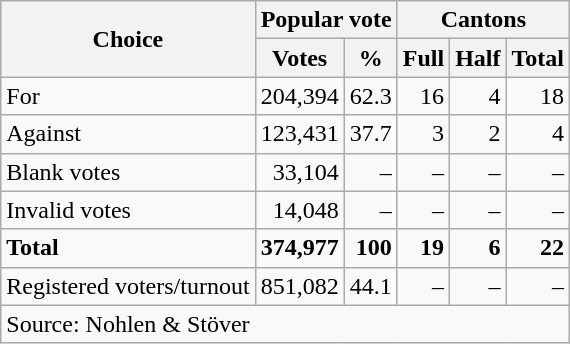<table class=wikitable style=text-align:right>
<tr>
<th rowspan=2>Choice</th>
<th colspan=2>Popular vote</th>
<th colspan=3>Cantons</th>
</tr>
<tr>
<th>Votes</th>
<th>%</th>
<th>Full</th>
<th>Half</th>
<th>Total</th>
</tr>
<tr>
<td align=left>For</td>
<td>204,394</td>
<td>62.3</td>
<td>16</td>
<td>4</td>
<td>18</td>
</tr>
<tr>
<td align=left>Against</td>
<td>123,431</td>
<td>37.7</td>
<td>3</td>
<td>2</td>
<td>4</td>
</tr>
<tr>
<td align=left>Blank votes</td>
<td>33,104</td>
<td>–</td>
<td>–</td>
<td>–</td>
<td>–</td>
</tr>
<tr>
<td align=left>Invalid votes</td>
<td>14,048</td>
<td>–</td>
<td>–</td>
<td>–</td>
<td>–</td>
</tr>
<tr>
<td align=left><strong>Total</strong></td>
<td><strong>374,977</strong></td>
<td><strong>100</strong></td>
<td><strong>19</strong></td>
<td><strong>6</strong></td>
<td><strong>22</strong></td>
</tr>
<tr>
<td align=left>Registered voters/turnout</td>
<td>851,082</td>
<td>44.1</td>
<td>–</td>
<td>–</td>
<td>–</td>
</tr>
<tr>
<td align=left colspan=6>Source: Nohlen & Stöver</td>
</tr>
</table>
